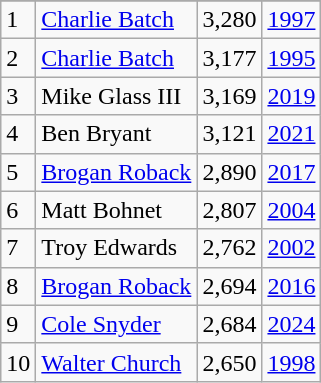<table class="wikitable">
<tr>
</tr>
<tr>
<td>1</td>
<td><a href='#'>Charlie Batch</a></td>
<td>3,280</td>
<td><a href='#'>1997</a></td>
</tr>
<tr>
<td>2</td>
<td><a href='#'>Charlie Batch</a></td>
<td>3,177</td>
<td><a href='#'>1995</a></td>
</tr>
<tr>
<td>3</td>
<td>Mike Glass III</td>
<td>3,169</td>
<td><a href='#'>2019</a></td>
</tr>
<tr>
<td>4</td>
<td>Ben Bryant</td>
<td>3,121</td>
<td><a href='#'>2021</a></td>
</tr>
<tr>
<td>5</td>
<td><a href='#'>Brogan Roback</a></td>
<td>2,890</td>
<td><a href='#'>2017</a></td>
</tr>
<tr>
<td>6</td>
<td>Matt Bohnet</td>
<td>2,807</td>
<td><a href='#'>2004</a></td>
</tr>
<tr>
<td>7</td>
<td>Troy Edwards</td>
<td>2,762</td>
<td><a href='#'>2002</a></td>
</tr>
<tr>
<td>8</td>
<td><a href='#'>Brogan Roback</a></td>
<td>2,694</td>
<td><a href='#'>2016</a></td>
</tr>
<tr>
<td>9</td>
<td><a href='#'>Cole Snyder</a></td>
<td>2,684</td>
<td><a href='#'>2024</a></td>
</tr>
<tr>
<td>10</td>
<td><a href='#'>Walter Church</a></td>
<td>2,650</td>
<td><a href='#'>1998</a></td>
</tr>
</table>
